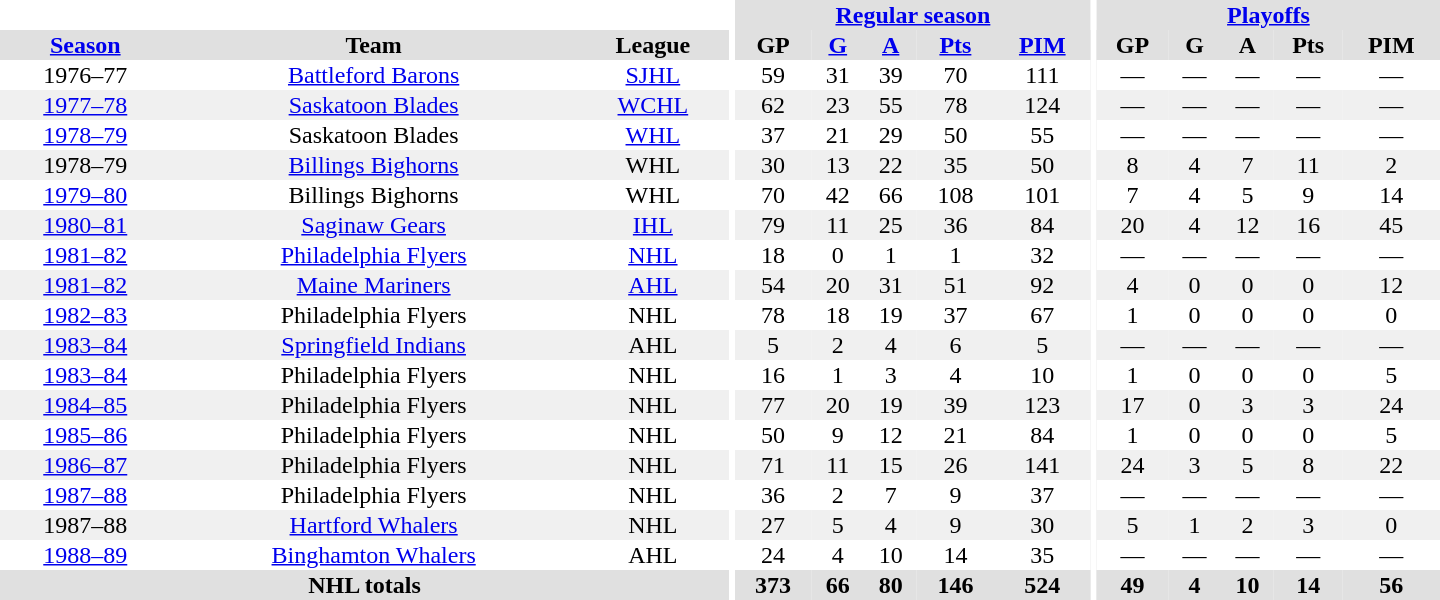<table border="0" cellpadding="1" cellspacing="0" style="text-align:center; width:60em">
<tr bgcolor="#e0e0e0">
<th colspan="3" bgcolor="#ffffff"></th>
<th rowspan="100" bgcolor="#ffffff"></th>
<th colspan="5"><a href='#'>Regular season</a></th>
<th rowspan="100" bgcolor="#ffffff"></th>
<th colspan="5"><a href='#'>Playoffs</a></th>
</tr>
<tr bgcolor="#e0e0e0">
<th><a href='#'>Season</a></th>
<th>Team</th>
<th>League</th>
<th>GP</th>
<th><a href='#'>G</a></th>
<th><a href='#'>A</a></th>
<th><a href='#'>Pts</a></th>
<th><a href='#'>PIM</a></th>
<th>GP</th>
<th>G</th>
<th>A</th>
<th>Pts</th>
<th>PIM</th>
</tr>
<tr>
<td>1976–77</td>
<td><a href='#'>Battleford Barons</a></td>
<td><a href='#'>SJHL</a></td>
<td>59</td>
<td>31</td>
<td>39</td>
<td>70</td>
<td>111</td>
<td>—</td>
<td>—</td>
<td>—</td>
<td>—</td>
<td>—</td>
</tr>
<tr bgcolor="#f0f0f0">
<td><a href='#'>1977–78</a></td>
<td><a href='#'>Saskatoon Blades</a></td>
<td><a href='#'>WCHL</a></td>
<td>62</td>
<td>23</td>
<td>55</td>
<td>78</td>
<td>124</td>
<td>—</td>
<td>—</td>
<td>—</td>
<td>—</td>
<td>—</td>
</tr>
<tr>
<td><a href='#'>1978–79</a></td>
<td>Saskatoon Blades</td>
<td><a href='#'>WHL</a></td>
<td>37</td>
<td>21</td>
<td>29</td>
<td>50</td>
<td>55</td>
<td>—</td>
<td>—</td>
<td>—</td>
<td>—</td>
<td>—</td>
</tr>
<tr bgcolor="#f0f0f0">
<td>1978–79</td>
<td><a href='#'>Billings Bighorns</a></td>
<td>WHL</td>
<td>30</td>
<td>13</td>
<td>22</td>
<td>35</td>
<td>50</td>
<td>8</td>
<td>4</td>
<td>7</td>
<td>11</td>
<td>2</td>
</tr>
<tr>
<td><a href='#'>1979–80</a></td>
<td>Billings Bighorns</td>
<td>WHL</td>
<td>70</td>
<td>42</td>
<td>66</td>
<td>108</td>
<td>101</td>
<td>7</td>
<td>4</td>
<td>5</td>
<td>9</td>
<td>14</td>
</tr>
<tr bgcolor="#f0f0f0">
<td><a href='#'>1980–81</a></td>
<td><a href='#'>Saginaw Gears</a></td>
<td><a href='#'>IHL</a></td>
<td>79</td>
<td>11</td>
<td>25</td>
<td>36</td>
<td>84</td>
<td>20</td>
<td>4</td>
<td>12</td>
<td>16</td>
<td>45</td>
</tr>
<tr>
<td><a href='#'>1981–82</a></td>
<td><a href='#'>Philadelphia Flyers</a></td>
<td><a href='#'>NHL</a></td>
<td>18</td>
<td>0</td>
<td>1</td>
<td>1</td>
<td>32</td>
<td>—</td>
<td>—</td>
<td>—</td>
<td>—</td>
<td>—</td>
</tr>
<tr bgcolor="#f0f0f0">
<td><a href='#'>1981–82</a></td>
<td><a href='#'>Maine Mariners</a></td>
<td><a href='#'>AHL</a></td>
<td>54</td>
<td>20</td>
<td>31</td>
<td>51</td>
<td>92</td>
<td>4</td>
<td>0</td>
<td>0</td>
<td>0</td>
<td>12</td>
</tr>
<tr>
<td><a href='#'>1982–83</a></td>
<td>Philadelphia Flyers</td>
<td>NHL</td>
<td>78</td>
<td>18</td>
<td>19</td>
<td>37</td>
<td>67</td>
<td>1</td>
<td>0</td>
<td>0</td>
<td>0</td>
<td>0</td>
</tr>
<tr bgcolor="#f0f0f0">
<td><a href='#'>1983–84</a></td>
<td><a href='#'>Springfield Indians</a></td>
<td>AHL</td>
<td>5</td>
<td>2</td>
<td>4</td>
<td>6</td>
<td>5</td>
<td>—</td>
<td>—</td>
<td>—</td>
<td>—</td>
<td>—</td>
</tr>
<tr>
<td><a href='#'>1983–84</a></td>
<td>Philadelphia Flyers</td>
<td>NHL</td>
<td>16</td>
<td>1</td>
<td>3</td>
<td>4</td>
<td>10</td>
<td>1</td>
<td>0</td>
<td>0</td>
<td>0</td>
<td>5</td>
</tr>
<tr bgcolor="#f0f0f0">
<td><a href='#'>1984–85</a></td>
<td>Philadelphia Flyers</td>
<td>NHL</td>
<td>77</td>
<td>20</td>
<td>19</td>
<td>39</td>
<td>123</td>
<td>17</td>
<td>0</td>
<td>3</td>
<td>3</td>
<td>24</td>
</tr>
<tr>
<td><a href='#'>1985–86</a></td>
<td>Philadelphia Flyers</td>
<td>NHL</td>
<td>50</td>
<td>9</td>
<td>12</td>
<td>21</td>
<td>84</td>
<td>1</td>
<td>0</td>
<td>0</td>
<td>0</td>
<td>5</td>
</tr>
<tr bgcolor="#f0f0f0">
<td><a href='#'>1986–87</a></td>
<td>Philadelphia Flyers</td>
<td>NHL</td>
<td>71</td>
<td>11</td>
<td>15</td>
<td>26</td>
<td>141</td>
<td>24</td>
<td>3</td>
<td>5</td>
<td>8</td>
<td>22</td>
</tr>
<tr>
<td><a href='#'>1987–88</a></td>
<td>Philadelphia Flyers</td>
<td>NHL</td>
<td>36</td>
<td>2</td>
<td>7</td>
<td>9</td>
<td>37</td>
<td>—</td>
<td>—</td>
<td>—</td>
<td>—</td>
<td>—</td>
</tr>
<tr bgcolor="#f0f0f0">
<td>1987–88</td>
<td><a href='#'>Hartford Whalers</a></td>
<td>NHL</td>
<td>27</td>
<td>5</td>
<td>4</td>
<td>9</td>
<td>30</td>
<td>5</td>
<td>1</td>
<td>2</td>
<td>3</td>
<td>0</td>
</tr>
<tr>
<td><a href='#'>1988–89</a></td>
<td><a href='#'>Binghamton Whalers</a></td>
<td>AHL</td>
<td>24</td>
<td>4</td>
<td>10</td>
<td>14</td>
<td>35</td>
<td>—</td>
<td>—</td>
<td>—</td>
<td>—</td>
<td>—</td>
</tr>
<tr bgcolor="#e0e0e0">
<th colspan="3">NHL totals</th>
<th>373</th>
<th>66</th>
<th>80</th>
<th>146</th>
<th>524</th>
<th>49</th>
<th>4</th>
<th>10</th>
<th>14</th>
<th>56</th>
</tr>
</table>
